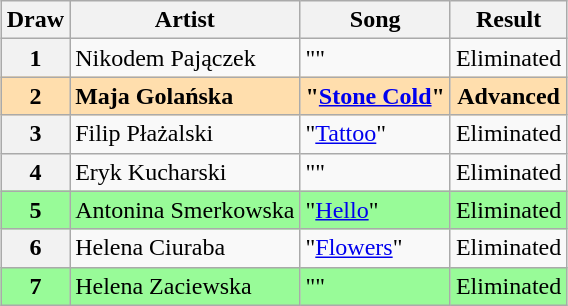<table class="sortable wikitable plainrowheaders" style="margin: 1em auto 1em auto;">
<tr>
<th>Draw</th>
<th>Artist</th>
<th>Song</th>
<th class="unsortable">Result</th>
</tr>
<tr>
<th scope="row" style="text-align:center">1</th>
<td>Nikodem Pajączek</td>
<td>""</td>
<td style="text-align:center">Eliminated</td>
</tr>
<tr style="font-weight:bold; background-color:navajowhite;">
<th scope="row" style="text-align:center; font-weight:bold; background-color:navajowhite;">2</th>
<td>Maja Golańska</td>
<td>"<a href='#'>Stone Cold</a>"</td>
<td style="text-align:center">Advanced</td>
</tr>
<tr>
<th scope="row" style="text-align:center">3</th>
<td>Filip Płażalski</td>
<td>"<a href='#'>Tattoo</a>"</td>
<td style="text-align:center">Eliminated</td>
</tr>
<tr>
<th scope="row" style="text-align:center">4</th>
<td>Eryk Kucharski</td>
<td>""</td>
<td style="text-align:center">Eliminated</td>
</tr>
<tr style="background-color:palegreen;">
<th scope="row" style="text-align:center; background-color:palegreen;">5</th>
<td>Antonina Smerkowska</td>
<td>"<a href='#'>Hello</a>"</td>
<td style="text-align:center">Eliminated</td>
</tr>
<tr>
<th scope="row" style="text-align:center">6</th>
<td>Helena Ciuraba</td>
<td>"<a href='#'>Flowers</a>"</td>
<td style="text-align:center">Eliminated</td>
</tr>
<tr style="background-color:palegreen;">
<th scope="row" style="text-align:center; background-color:palegreen;">7</th>
<td>Helena Zaciewska</td>
<td>""</td>
<td style="text-align:center">Eliminated</td>
</tr>
</table>
